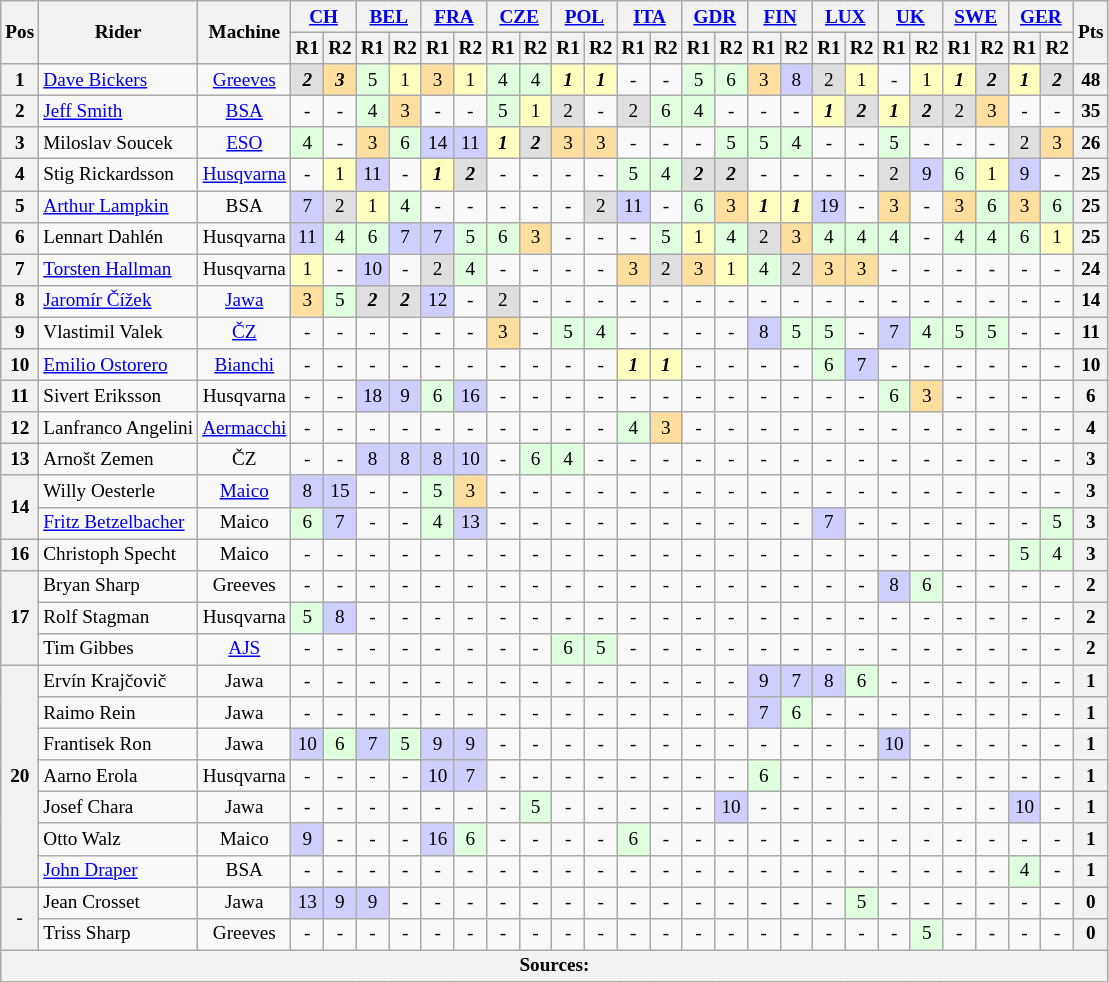<table class="wikitable" style="text-align:center; font-size:80%">
<tr>
<th valign="middle" rowspan=2>Pos</th>
<th valign="middle" rowspan=2>Rider</th>
<th valign="middle" rowspan=2>Machine</th>
<th colspan=2><a href='#'>CH</a><br></th>
<th colspan=2><a href='#'>BEL</a><br></th>
<th colspan=2><a href='#'>FRA</a><br></th>
<th colspan=2><a href='#'>CZE</a><br></th>
<th colspan=2><a href='#'>POL</a><br></th>
<th colspan=2><a href='#'>ITA</a><br></th>
<th colspan=2><a href='#'>GDR</a><br></th>
<th colspan=2><a href='#'>FIN</a><br></th>
<th colspan=2><a href='#'>LUX</a><br></th>
<th colspan=2><a href='#'>UK</a><br></th>
<th colspan=2><a href='#'>SWE</a><br></th>
<th colspan=2><a href='#'>GER</a><br></th>
<th rowspan=2>Pts</th>
</tr>
<tr>
<th>R1</th>
<th>R2</th>
<th>R1</th>
<th>R2</th>
<th>R1</th>
<th>R2</th>
<th>R1</th>
<th>R2</th>
<th>R1</th>
<th>R2</th>
<th>R1</th>
<th>R2</th>
<th>R1</th>
<th>R2</th>
<th>R1</th>
<th>R2</th>
<th>R1</th>
<th>R2</th>
<th>R1</th>
<th>R2</th>
<th>R1</th>
<th>R2</th>
<th>R1</th>
<th>R2</th>
</tr>
<tr>
<th>1</th>
<td align=left> <a href='#'>Dave Bickers</a></td>
<td><a href='#'>Greeves</a></td>
<td style="background:#dfdfdf;"><strong><em>2</em></strong></td>
<td style="background:#ffdf9f;"><strong><em>3</em></strong></td>
<td style="background:#dfffdf;">5</td>
<td style="background:#ffffbf;">1</td>
<td style="background:#ffdf9f;">3</td>
<td style="background:#ffffbf;">1</td>
<td style="background:#dfffdf;">4</td>
<td style="background:#dfffdf;">4</td>
<td style="background:#ffffbf;"><strong><em>1</em></strong></td>
<td style="background:#ffffbf;"><strong><em>1</em></strong></td>
<td>-</td>
<td>-</td>
<td style="background:#dfffdf;">5</td>
<td style="background:#dfffdf;">6</td>
<td style="background:#ffdf9f;">3</td>
<td style="background:#cfcfff;">8</td>
<td style="background:#dfdfdf;">2</td>
<td style="background:#ffffbf;">1</td>
<td>-</td>
<td style="background:#ffffbf;">1</td>
<td style="background:#ffffbf;"><strong><em>1</em></strong></td>
<td style="background:#dfdfdf;"><strong><em>2</em></strong></td>
<td style="background:#ffffbf;"><strong><em>1</em></strong></td>
<td style="background:#dfdfdf;"><strong><em>2</em></strong></td>
<th>48</th>
</tr>
<tr>
<th>2</th>
<td align=left> <a href='#'>Jeff Smith</a></td>
<td><a href='#'>BSA</a></td>
<td>-</td>
<td>-</td>
<td style="background:#dfffdf;">4</td>
<td style="background:#ffdf9f;">3</td>
<td>-</td>
<td>-</td>
<td style="background:#dfffdf;">5</td>
<td style="background:#ffffbf;">1</td>
<td style="background:#dfdfdf;">2</td>
<td>-</td>
<td style="background:#dfdfdf;">2</td>
<td style="background:#dfffdf;">6</td>
<td style="background:#dfffdf;">4</td>
<td>-</td>
<td>-</td>
<td>-</td>
<td style="background:#ffffbf;"><strong><em>1</em></strong></td>
<td style="background:#dfdfdf;"><strong><em>2</em></strong></td>
<td style="background:#ffffbf;"><strong><em>1</em></strong></td>
<td style="background:#dfdfdf;"><strong><em>2</em></strong></td>
<td style="background:#dfdfdf;">2</td>
<td style="background:#ffdf9f;">3</td>
<td>-</td>
<td>-</td>
<th>35</th>
</tr>
<tr>
<th>3</th>
<td align=left> Miloslav Soucek</td>
<td><a href='#'>ESO</a></td>
<td style="background:#dfffdf;">4</td>
<td>-</td>
<td style="background:#ffdf9f;">3</td>
<td style="background:#dfffdf;">6</td>
<td style="background:#cfcfff;">14</td>
<td style="background:#cfcfff;">11</td>
<td style="background:#ffffbf;"><strong><em>1</em></strong></td>
<td style="background:#dfdfdf;"><strong><em>2</em></strong></td>
<td style="background:#ffdf9f;">3</td>
<td style="background:#ffdf9f;">3</td>
<td>-</td>
<td>-</td>
<td>-</td>
<td style="background:#dfffdf;">5</td>
<td style="background:#dfffdf;">5</td>
<td style="background:#dfffdf;">4</td>
<td>-</td>
<td>-</td>
<td style="background:#dfffdf;">5</td>
<td>-</td>
<td>-</td>
<td>-</td>
<td style="background:#dfdfdf;">2</td>
<td style="background:#ffdf9f;">3</td>
<th>26</th>
</tr>
<tr>
<th>4</th>
<td align=left> Stig Rickardsson</td>
<td><a href='#'>Husqvarna</a></td>
<td>-</td>
<td style="background:#ffffbf;">1</td>
<td style="background:#cfcfff;">11</td>
<td>-</td>
<td style="background:#ffffbf;"><strong><em>1</em></strong></td>
<td style="background:#dfdfdf;"><strong><em>2</em></strong></td>
<td>-</td>
<td>-</td>
<td>-</td>
<td>-</td>
<td style="background:#dfffdf;">5</td>
<td style="background:#dfffdf;">4</td>
<td style="background:#dfdfdf;"><strong><em>2</em></strong></td>
<td style="background:#dfdfdf;"><strong><em>2</em></strong></td>
<td>-</td>
<td>-</td>
<td>-</td>
<td>-</td>
<td style="background:#dfdfdf;">2</td>
<td style="background:#cfcfff;">9</td>
<td style="background:#dfffdf;">6</td>
<td style="background:#ffffbf;">1</td>
<td style="background:#cfcfff;">9</td>
<td>-</td>
<th>25</th>
</tr>
<tr>
<th>5</th>
<td align=left> <a href='#'>Arthur Lampkin</a></td>
<td>BSA</td>
<td style="background:#cfcfff;">7</td>
<td style="background:#dfdfdf;">2</td>
<td style="background:#ffffbf;">1</td>
<td style="background:#dfffdf;">4</td>
<td>-</td>
<td>-</td>
<td>-</td>
<td>-</td>
<td>-</td>
<td style="background:#dfdfdf;">2</td>
<td style="background:#cfcfff;">11</td>
<td>-</td>
<td style="background:#dfffdf;">6</td>
<td style="background:#ffdf9f;">3</td>
<td style="background:#ffffbf;"><strong><em>1</em></strong></td>
<td style="background:#ffffbf;"><strong><em>1</em></strong></td>
<td style="background:#cfcfff;">19</td>
<td>-</td>
<td style="background:#ffdf9f;">3</td>
<td>-</td>
<td style="background:#ffdf9f;">3</td>
<td style="background:#dfffdf;">6</td>
<td style="background:#ffdf9f;">3</td>
<td style="background:#dfffdf;">6</td>
<th>25</th>
</tr>
<tr>
<th>6</th>
<td align=left> Lennart Dahlén</td>
<td>Husqvarna</td>
<td style="background:#cfcfff;">11</td>
<td style="background:#dfffdf;">4</td>
<td style="background:#dfffdf;">6</td>
<td style="background:#cfcfff;">7</td>
<td style="background:#cfcfff;">7</td>
<td style="background:#dfffdf;">5</td>
<td style="background:#dfffdf;">6</td>
<td style="background:#ffdf9f;">3</td>
<td>-</td>
<td>-</td>
<td>-</td>
<td style="background:#dfffdf;">5</td>
<td style="background:#ffffbf;">1</td>
<td style="background:#dfffdf;">4</td>
<td style="background:#dfdfdf;">2</td>
<td style="background:#ffdf9f;">3</td>
<td style="background:#dfffdf;">4</td>
<td style="background:#dfffdf;">4</td>
<td style="background:#dfffdf;">4</td>
<td>-</td>
<td style="background:#dfffdf;">4</td>
<td style="background:#dfffdf;">4</td>
<td style="background:#dfffdf;">6</td>
<td style="background:#ffffbf;">1</td>
<th>25</th>
</tr>
<tr>
<th>7</th>
<td align=left> <a href='#'>Torsten Hallman</a></td>
<td>Husqvarna</td>
<td style="background:#ffffbf;">1</td>
<td>-</td>
<td style="background:#cfcfff;">10</td>
<td>-</td>
<td style="background:#dfdfdf;">2</td>
<td style="background:#dfffdf;">4</td>
<td>-</td>
<td>-</td>
<td>-</td>
<td>-</td>
<td style="background:#ffdf9f;">3</td>
<td style="background:#dfdfdf;">2</td>
<td style="background:#ffdf9f;">3</td>
<td style="background:#ffffbf;">1</td>
<td style="background:#dfffdf;">4</td>
<td style="background:#dfdfdf;">2</td>
<td style="background:#ffdf9f;">3</td>
<td style="background:#ffdf9f;">3</td>
<td>-</td>
<td>-</td>
<td>-</td>
<td>-</td>
<td>-</td>
<td>-</td>
<th>24</th>
</tr>
<tr>
<th>8</th>
<td align=left> <a href='#'>Jaromír Čížek</a></td>
<td><a href='#'>Jawa</a></td>
<td style="background:#ffdf9f;">3</td>
<td style="background:#dfffdf;">5</td>
<td style="background:#dfdfdf;"><strong><em>2</em></strong></td>
<td style="background:#dfdfdf;"><strong><em>2</em></strong></td>
<td style="background:#cfcfff;">12</td>
<td>-</td>
<td style="background:#dfdfdf;">2</td>
<td>-</td>
<td>-</td>
<td>-</td>
<td>-</td>
<td>-</td>
<td>-</td>
<td>-</td>
<td>-</td>
<td>-</td>
<td>-</td>
<td>-</td>
<td>-</td>
<td>-</td>
<td>-</td>
<td>-</td>
<td>-</td>
<td>-</td>
<th>14</th>
</tr>
<tr>
<th>9</th>
<td align=left> Vlastimil Valek</td>
<td><a href='#'>ČZ</a></td>
<td>-</td>
<td>-</td>
<td>-</td>
<td>-</td>
<td>-</td>
<td>-</td>
<td style="background:#ffdf9f;">3</td>
<td>-</td>
<td style="background:#dfffdf;">5</td>
<td style="background:#dfffdf;">4</td>
<td>-</td>
<td>-</td>
<td>-</td>
<td>-</td>
<td style="background:#cfcfff;">8</td>
<td style="background:#dfffdf;">5</td>
<td style="background:#dfffdf;">5</td>
<td>-</td>
<td style="background:#cfcfff;">7</td>
<td style="background:#dfffdf;">4</td>
<td style="background:#dfffdf;">5</td>
<td style="background:#dfffdf;">5</td>
<td>-</td>
<td>-</td>
<th>11</th>
</tr>
<tr>
<th>10</th>
<td align=left> <a href='#'>Emilio Ostorero</a></td>
<td><a href='#'>Bianchi</a></td>
<td>-</td>
<td>-</td>
<td>-</td>
<td>-</td>
<td>-</td>
<td>-</td>
<td>-</td>
<td>-</td>
<td>-</td>
<td>-</td>
<td style="background:#ffffbf;"><strong><em>1</em></strong></td>
<td style="background:#ffffbf;"><strong><em>1</em></strong></td>
<td>-</td>
<td>-</td>
<td>-</td>
<td>-</td>
<td style="background:#dfffdf;">6</td>
<td style="background:#cfcfff;">7</td>
<td>-</td>
<td>-</td>
<td>-</td>
<td>-</td>
<td>-</td>
<td>-</td>
<th>10</th>
</tr>
<tr>
<th>11</th>
<td align=left> Sivert Eriksson</td>
<td>Husqvarna</td>
<td>-</td>
<td>-</td>
<td style="background:#cfcfff;">18</td>
<td style="background:#cfcfff;">9</td>
<td style="background:#dfffdf;">6</td>
<td style="background:#cfcfff;">16</td>
<td>-</td>
<td>-</td>
<td>-</td>
<td>-</td>
<td>-</td>
<td>-</td>
<td>-</td>
<td>-</td>
<td>-</td>
<td>-</td>
<td>-</td>
<td>-</td>
<td style="background:#dfffdf;">6</td>
<td style="background:#ffdf9f;">3</td>
<td>-</td>
<td>-</td>
<td>-</td>
<td>-</td>
<th>6</th>
</tr>
<tr>
<th>12</th>
<td align=left> Lanfranco Angelini</td>
<td><a href='#'>Aermacchi</a></td>
<td>-</td>
<td>-</td>
<td>-</td>
<td>-</td>
<td>-</td>
<td>-</td>
<td>-</td>
<td>-</td>
<td>-</td>
<td>-</td>
<td style="background:#dfffdf;">4</td>
<td style="background:#ffdf9f;">3</td>
<td>-</td>
<td>-</td>
<td>-</td>
<td>-</td>
<td>-</td>
<td>-</td>
<td>-</td>
<td>-</td>
<td>-</td>
<td>-</td>
<td>-</td>
<td>-</td>
<th>4</th>
</tr>
<tr>
<th>13</th>
<td align=left> Arnošt Zemen</td>
<td>ČZ</td>
<td>-</td>
<td>-</td>
<td style="background:#cfcfff;">8</td>
<td style="background:#cfcfff;">8</td>
<td style="background:#cfcfff;">8</td>
<td style="background:#cfcfff;">10</td>
<td>-</td>
<td style="background:#dfffdf;">6</td>
<td style="background:#dfffdf;">4</td>
<td>-</td>
<td>-</td>
<td>-</td>
<td>-</td>
<td>-</td>
<td>-</td>
<td>-</td>
<td>-</td>
<td>-</td>
<td>-</td>
<td>-</td>
<td>-</td>
<td>-</td>
<td>-</td>
<td>-</td>
<th>3</th>
</tr>
<tr>
<th rowspan=2>14</th>
<td align=left> Willy Oesterle</td>
<td><a href='#'>Maico</a></td>
<td style="background:#cfcfff;">8</td>
<td style="background:#cfcfff;">15</td>
<td>-</td>
<td>-</td>
<td style="background:#dfffdf;">5</td>
<td style="background:#ffdf9f;">3</td>
<td>-</td>
<td>-</td>
<td>-</td>
<td>-</td>
<td>-</td>
<td>-</td>
<td>-</td>
<td>-</td>
<td>-</td>
<td>-</td>
<td>-</td>
<td>-</td>
<td>-</td>
<td>-</td>
<td>-</td>
<td>-</td>
<td>-</td>
<td>-</td>
<th>3</th>
</tr>
<tr>
<td align=left>  <a href='#'>Fritz Betzelbacher</a></td>
<td>Maico</td>
<td style="background:#dfffdf;">6</td>
<td style="background:#cfcfff;">7</td>
<td>-</td>
<td>-</td>
<td style="background:#dfffdf;">4</td>
<td style="background:#cfcfff;">13</td>
<td>-</td>
<td>-</td>
<td>-</td>
<td>-</td>
<td>-</td>
<td>-</td>
<td>-</td>
<td>-</td>
<td>-</td>
<td>-</td>
<td style="background:#cfcfff;">7</td>
<td>-</td>
<td>-</td>
<td>-</td>
<td>-</td>
<td>-</td>
<td>-</td>
<td style="background:#dfffdf;">5</td>
<th>3</th>
</tr>
<tr>
<th>16</th>
<td align=left> Christoph Specht</td>
<td>Maico</td>
<td>-</td>
<td>-</td>
<td>-</td>
<td>-</td>
<td>-</td>
<td>-</td>
<td>-</td>
<td>-</td>
<td>-</td>
<td>-</td>
<td>-</td>
<td>-</td>
<td>-</td>
<td>-</td>
<td>-</td>
<td>-</td>
<td>-</td>
<td>-</td>
<td>-</td>
<td>-</td>
<td>-</td>
<td>-</td>
<td style="background:#dfffdf;">5</td>
<td style="background:#dfffdf;">4</td>
<th>3</th>
</tr>
<tr>
<th rowspan=3>17</th>
<td align=left> Bryan Sharp</td>
<td>Greeves</td>
<td>-</td>
<td>-</td>
<td>-</td>
<td>-</td>
<td>-</td>
<td>-</td>
<td>-</td>
<td>-</td>
<td>-</td>
<td>-</td>
<td>-</td>
<td>-</td>
<td>-</td>
<td>-</td>
<td>-</td>
<td>-</td>
<td>-</td>
<td>-</td>
<td style="background:#cfcfff;">8</td>
<td style="background:#dfffdf;">6</td>
<td>-</td>
<td>-</td>
<td>-</td>
<td>-</td>
<th>2</th>
</tr>
<tr>
<td align=left> Rolf Stagman</td>
<td>Husqvarna</td>
<td style="background:#dfffdf;">5</td>
<td style="background:#cfcfff;">8</td>
<td>-</td>
<td>-</td>
<td>-</td>
<td>-</td>
<td>-</td>
<td>-</td>
<td>-</td>
<td>-</td>
<td>-</td>
<td>-</td>
<td>-</td>
<td>-</td>
<td>-</td>
<td>-</td>
<td>-</td>
<td>-</td>
<td>-</td>
<td>-</td>
<td>-</td>
<td>-</td>
<td>-</td>
<td>-</td>
<th>2</th>
</tr>
<tr>
<td align=left> Tim Gibbes</td>
<td><a href='#'>AJS</a></td>
<td>-</td>
<td>-</td>
<td>-</td>
<td>-</td>
<td>-</td>
<td>-</td>
<td>-</td>
<td>-</td>
<td style="background:#dfffdf;">6</td>
<td style="background:#dfffdf;">5</td>
<td>-</td>
<td>-</td>
<td>-</td>
<td>-</td>
<td>-</td>
<td>-</td>
<td>-</td>
<td>-</td>
<td>-</td>
<td>-</td>
<td>-</td>
<td>-</td>
<td>-</td>
<td>-</td>
<th>2</th>
</tr>
<tr>
<th rowspan=7>20</th>
<td align=left> Ervín Krajčovič</td>
<td>Jawa</td>
<td>-</td>
<td>-</td>
<td>-</td>
<td>-</td>
<td>-</td>
<td>-</td>
<td>-</td>
<td>-</td>
<td>-</td>
<td>-</td>
<td>-</td>
<td>-</td>
<td>-</td>
<td>-</td>
<td style="background:#cfcfff;">9</td>
<td style="background:#cfcfff;">7</td>
<td style="background:#cfcfff;">8</td>
<td style="background:#dfffdf;">6</td>
<td>-</td>
<td>-</td>
<td>-</td>
<td>-</td>
<td>-</td>
<td>-</td>
<th>1</th>
</tr>
<tr>
<td align=left> Raimo Rein</td>
<td>Jawa</td>
<td>-</td>
<td>-</td>
<td>-</td>
<td>-</td>
<td>-</td>
<td>-</td>
<td>-</td>
<td>-</td>
<td>-</td>
<td>-</td>
<td>-</td>
<td>-</td>
<td>-</td>
<td>-</td>
<td style="background:#cfcfff;">7</td>
<td style="background:#dfffdf;">6</td>
<td>-</td>
<td>-</td>
<td>-</td>
<td>-</td>
<td>-</td>
<td>-</td>
<td>-</td>
<td>-</td>
<th>1</th>
</tr>
<tr>
<td align=left> Frantisek Ron</td>
<td>Jawa</td>
<td style="background:#cfcfff;">10</td>
<td style="background:#dfffdf;">6</td>
<td style="background:#cfcfff;">7</td>
<td style="background:#dfffdf;">5</td>
<td style="background:#cfcfff;">9</td>
<td style="background:#cfcfff;">9</td>
<td>-</td>
<td>-</td>
<td>-</td>
<td>-</td>
<td>-</td>
<td>-</td>
<td>-</td>
<td>-</td>
<td>-</td>
<td>-</td>
<td>-</td>
<td>-</td>
<td style="background:#cfcfff;">10</td>
<td>-</td>
<td>-</td>
<td>-</td>
<td>-</td>
<td>-</td>
<th>1</th>
</tr>
<tr>
<td align=left> Aarno Erola</td>
<td>Husqvarna</td>
<td>-</td>
<td>-</td>
<td>-</td>
<td>-</td>
<td style="background:#cfcfff;">10</td>
<td style="background:#cfcfff;">7</td>
<td>-</td>
<td>-</td>
<td>-</td>
<td>-</td>
<td>-</td>
<td>-</td>
<td>-</td>
<td>-</td>
<td style="background:#dfffdf;">6</td>
<td>-</td>
<td>-</td>
<td>-</td>
<td>-</td>
<td>-</td>
<td>-</td>
<td>-</td>
<td>-</td>
<td>-</td>
<th>1</th>
</tr>
<tr>
<td align=left> Josef Chara</td>
<td>Jawa</td>
<td>-</td>
<td>-</td>
<td>-</td>
<td>-</td>
<td>-</td>
<td>-</td>
<td>-</td>
<td style="background:#dfffdf;">5</td>
<td>-</td>
<td>-</td>
<td>-</td>
<td>-</td>
<td>-</td>
<td style="background:#cfcfff;">10</td>
<td>-</td>
<td>-</td>
<td>-</td>
<td>-</td>
<td>-</td>
<td>-</td>
<td>-</td>
<td>-</td>
<td style="background:#cfcfff;">10</td>
<td>-</td>
<th>1</th>
</tr>
<tr>
<td align=left> Otto Walz</td>
<td>Maico</td>
<td style="background:#cfcfff;">9</td>
<td>-</td>
<td>-</td>
<td>-</td>
<td style="background:#cfcfff;">16</td>
<td style="background:#dfffdf;">6</td>
<td>-</td>
<td>-</td>
<td>-</td>
<td>-</td>
<td style="background:#dfffdf;">6</td>
<td>-</td>
<td>-</td>
<td>-</td>
<td>-</td>
<td>-</td>
<td>-</td>
<td>-</td>
<td>-</td>
<td>-</td>
<td>-</td>
<td>-</td>
<td>-</td>
<td>-</td>
<th>1</th>
</tr>
<tr>
<td align=left> <a href='#'>John Draper</a></td>
<td>BSA</td>
<td>-</td>
<td>-</td>
<td>-</td>
<td>-</td>
<td>-</td>
<td>-</td>
<td>-</td>
<td>-</td>
<td>-</td>
<td>-</td>
<td>-</td>
<td>-</td>
<td>-</td>
<td>-</td>
<td>-</td>
<td>-</td>
<td>-</td>
<td>-</td>
<td>-</td>
<td>-</td>
<td>-</td>
<td>-</td>
<td style="background:#dfffdf;">4</td>
<td>-</td>
<th>1</th>
</tr>
<tr>
<th rowspan=2>-</th>
<td align=left> Jean Crosset</td>
<td>Jawa</td>
<td style="background:#cfcfff;">13</td>
<td style="background:#cfcfff;">9</td>
<td style="background:#cfcfff;">9</td>
<td>-</td>
<td>-</td>
<td>-</td>
<td>-</td>
<td>-</td>
<td>-</td>
<td>-</td>
<td>-</td>
<td>-</td>
<td>-</td>
<td>-</td>
<td>-</td>
<td>-</td>
<td>-</td>
<td style="background:#dfffdf;">5</td>
<td>-</td>
<td>-</td>
<td>-</td>
<td>-</td>
<td>-</td>
<td>-</td>
<th>0</th>
</tr>
<tr>
<td align=left> Triss Sharp</td>
<td>Greeves</td>
<td>-</td>
<td>-</td>
<td>-</td>
<td>-</td>
<td>-</td>
<td>-</td>
<td>-</td>
<td>-</td>
<td>-</td>
<td>-</td>
<td>-</td>
<td>-</td>
<td>-</td>
<td>-</td>
<td>-</td>
<td>-</td>
<td>-</td>
<td>-</td>
<td>-</td>
<td style="background:#dfffdf;">5</td>
<td>-</td>
<td>-</td>
<td>-</td>
<td>-</td>
<th>0</th>
</tr>
<tr>
<th colspan=34>Sources:</th>
</tr>
</table>
